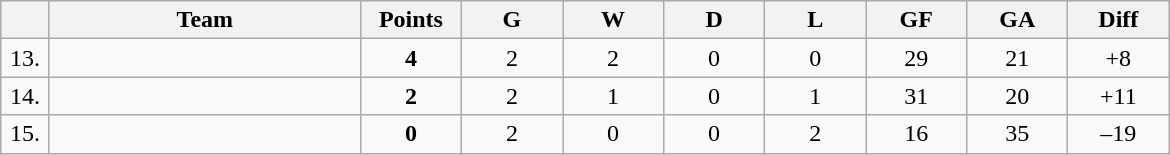<table class=wikitable style="text-align:center">
<tr bgcolor="#DCDCDC">
<th width="25"></th>
<th width="200">Team</th>
<th width="60">Points</th>
<th width="60">G</th>
<th width="60">W</th>
<th width="60">D</th>
<th width="60">L</th>
<th width="60">GF</th>
<th width="60">GA</th>
<th width="60">Diff</th>
</tr>
<tr>
<td>13.</td>
<td align=left></td>
<td><strong>4</strong></td>
<td>2</td>
<td>2</td>
<td>0</td>
<td>0</td>
<td>29</td>
<td>21</td>
<td>+8</td>
</tr>
<tr>
<td>14.</td>
<td align=left></td>
<td><strong>2</strong></td>
<td>2</td>
<td>1</td>
<td>0</td>
<td>1</td>
<td>31</td>
<td>20</td>
<td>+11</td>
</tr>
<tr>
<td>15.</td>
<td align=left></td>
<td><strong>0</strong></td>
<td>2</td>
<td>0</td>
<td>0</td>
<td>2</td>
<td>16</td>
<td>35</td>
<td>–19</td>
</tr>
</table>
